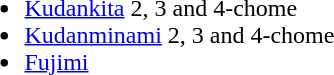<table>
<tr>
<td valign=top><br><ul><li><a href='#'>Kudankita</a> 2, 3 and 4-chome</li><li><a href='#'>Kudanminami</a> 2, 3 and 4-chome</li><li><a href='#'>Fujimi</a></li></ul></td>
</tr>
</table>
